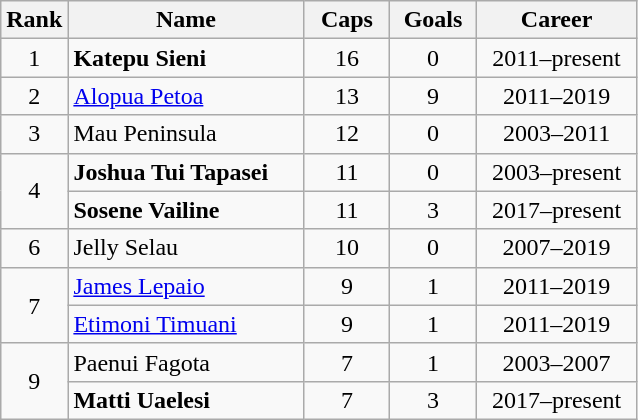<table class="wikitable sortable" style="text-align: center;">
<tr>
<th width=30px>Rank</th>
<th width=150px>Name</th>
<th width=50px>Caps</th>
<th width=50px>Goals</th>
<th width=100px>Career</th>
</tr>
<tr>
<td>1</td>
<td align=left><strong>Katepu Sieni</strong></td>
<td>16</td>
<td>0</td>
<td>2011–present</td>
</tr>
<tr>
<td>2</td>
<td align=left><a href='#'>Alopua Petoa</a></td>
<td>13</td>
<td>9</td>
<td>2011–2019</td>
</tr>
<tr>
<td>3</td>
<td align=left>Mau Peninsula</td>
<td>12</td>
<td>0</td>
<td>2003–2011</td>
</tr>
<tr>
<td rowspan="2">4</td>
<td align=left><strong>Joshua Tui Tapasei</strong></td>
<td>11</td>
<td>0</td>
<td>2003–present</td>
</tr>
<tr>
<td align=left><strong>Sosene Vailine</strong></td>
<td>11</td>
<td>3</td>
<td>2017–present</td>
</tr>
<tr>
<td>6</td>
<td align=left>Jelly Selau</td>
<td>10</td>
<td>0</td>
<td>2007–2019</td>
</tr>
<tr>
<td rowspan="2">7</td>
<td align=left><a href='#'>James Lepaio</a></td>
<td>9</td>
<td>1</td>
<td>2011–2019</td>
</tr>
<tr>
<td align=left><a href='#'>Etimoni Timuani</a></td>
<td>9</td>
<td>1</td>
<td>2011–2019</td>
</tr>
<tr>
<td rowspan=2>9</td>
<td align=left>Paenui Fagota</td>
<td>7</td>
<td>1</td>
<td>2003–2007</td>
</tr>
<tr>
<td align=left><strong>Matti Uaelesi</strong></td>
<td>7</td>
<td>3</td>
<td>2017–present</td>
</tr>
</table>
